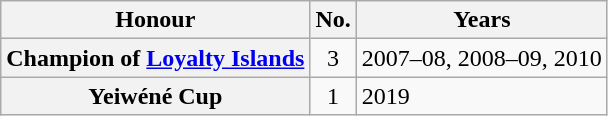<table class="wikitable plainrowheaders">
<tr>
<th scope="col">Honour</th>
<th scope="col">No.</th>
<th scope="col">Years</th>
</tr>
<tr>
<th scope="row">Champion of <a href='#'>Loyalty Islands</a></th>
<td align="center">3</td>
<td>2007–08, 2008–09, 2010</td>
</tr>
<tr>
<th scope="row">Yeiwéné Cup</th>
<td align="center">1</td>
<td>2019</td>
</tr>
</table>
